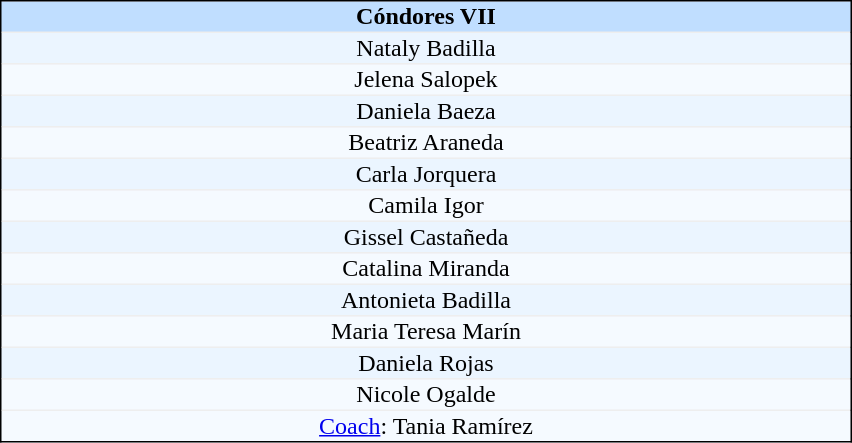<table width=45% align=center border=1 style="border: 1px solid; border-collapse: collapse">
<tr align=center bgcolor=#C0DEFF>
<th width=30%> <strong>Cóndores VII</strong></th>
</tr>
<tr align=center bgcolor=#EBF5FF>
<td>Nataly Badilla</td>
</tr>
<tr align=center bgcolor=#F5FAFF>
<td>Jelena Salopek</td>
</tr>
<tr align=center bgcolor=#EBF5FF>
<td>Daniela Baeza</td>
</tr>
<tr align=center bgcolor=#F5FAFF>
<td>Beatriz Araneda</td>
</tr>
<tr align=center bgcolor=#EBF5FF>
<td>Carla Jorquera</td>
</tr>
<tr align=center bgcolor=#F5FAFF>
<td>Camila Igor</td>
</tr>
<tr align=center bgcolor=#EBF5FF>
<td>Gissel Castañeda</td>
</tr>
<tr align=center bgcolor=#F5FAFF>
<td>Catalina Miranda</td>
</tr>
<tr align=center bgcolor=#EBF5FF>
<td>Antonieta Badilla</td>
</tr>
<tr align=center bgcolor=#F5FAFF>
<td>Maria Teresa Marín</td>
</tr>
<tr align=center bgcolor=#EBF5FF>
<td>Daniela Rojas</td>
</tr>
<tr align=center bgcolor=#F5FAFF>
<td>Nicole Ogalde</td>
</tr>
<tr align=center bgcolor=#F5FAFF>
<td><a href='#'>Coach</a>: Tania Ramírez</td>
</tr>
</table>
